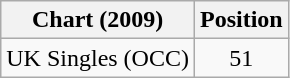<table class="wikitable">
<tr>
<th>Chart (2009)</th>
<th>Position</th>
</tr>
<tr>
<td>UK Singles (OCC)</td>
<td align="center">51</td>
</tr>
</table>
